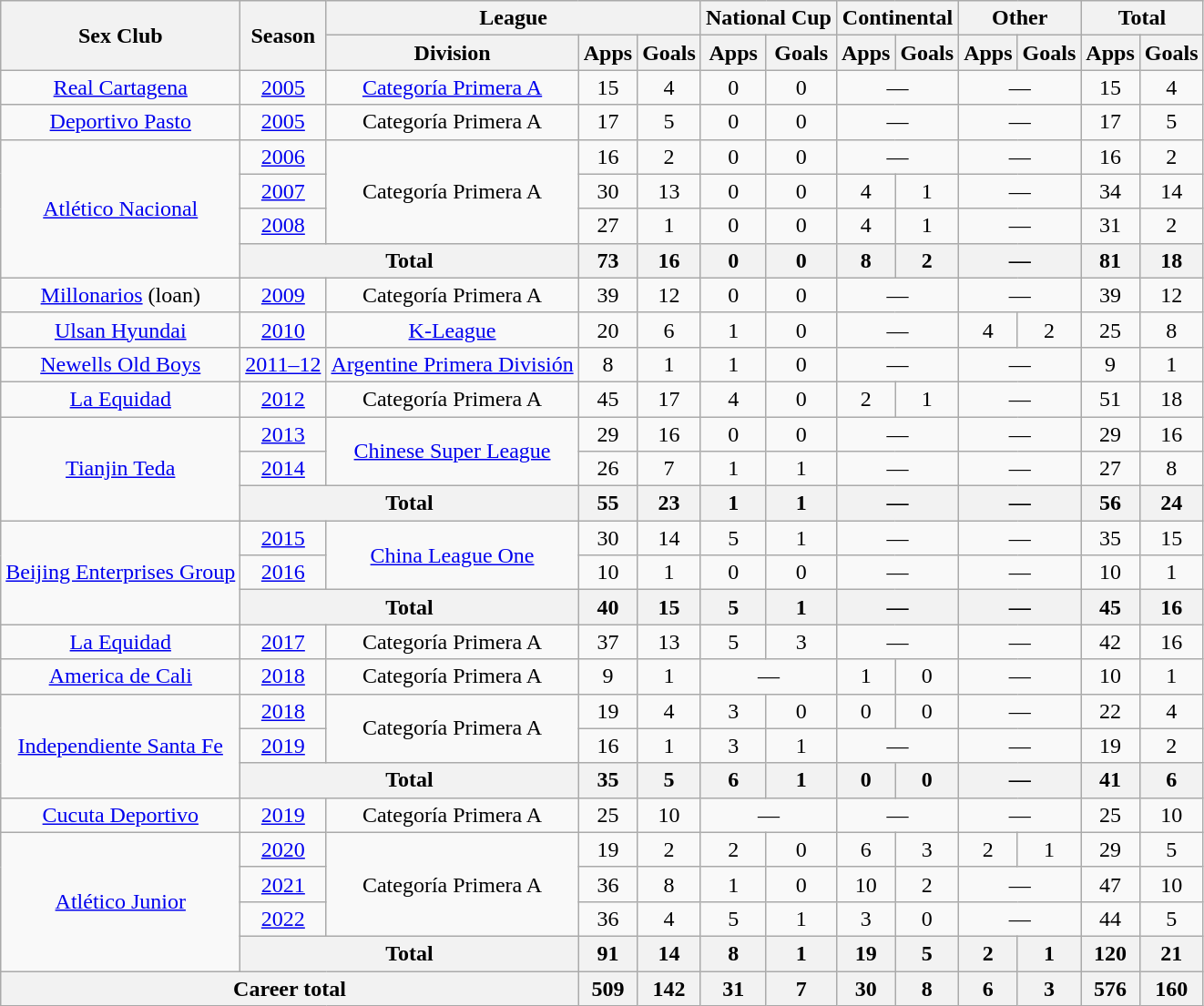<table class="wikitable" style="text-align: center">
<tr>
<th rowspan="2">Sex Club</th>
<th rowspan="2">Season</th>
<th colspan="3">League</th>
<th colspan="2">National Cup</th>
<th colspan="2">Continental</th>
<th colspan="2">Other</th>
<th colspan="2">Total</th>
</tr>
<tr>
<th>Division</th>
<th>Apps</th>
<th>Goals</th>
<th>Apps</th>
<th>Goals</th>
<th>Apps</th>
<th>Goals</th>
<th>Apps</th>
<th>Goals</th>
<th>Apps</th>
<th>Goals</th>
</tr>
<tr>
<td><a href='#'>Real Cartagena</a></td>
<td><a href='#'>2005</a></td>
<td><a href='#'>Categoría Primera A</a></td>
<td>15</td>
<td>4</td>
<td>0</td>
<td>0</td>
<td colspan="2">—</td>
<td colspan="2">—</td>
<td>15</td>
<td>4</td>
</tr>
<tr>
<td><a href='#'>Deportivo Pasto</a></td>
<td><a href='#'>2005</a></td>
<td>Categoría Primera A</td>
<td>17</td>
<td>5</td>
<td>0</td>
<td>0</td>
<td colspan="2">—</td>
<td colspan="2">—</td>
<td>17</td>
<td>5</td>
</tr>
<tr>
<td rowspan=4><a href='#'>Atlético Nacional</a></td>
<td><a href='#'>2006</a></td>
<td rowspan=3>Categoría Primera A</td>
<td>16</td>
<td>2</td>
<td>0</td>
<td>0</td>
<td colspan="2">—</td>
<td colspan="2">—</td>
<td>16</td>
<td>2</td>
</tr>
<tr>
<td><a href='#'>2007</a></td>
<td>30</td>
<td>13</td>
<td>0</td>
<td>0</td>
<td>4</td>
<td>1</td>
<td colspan="2">—</td>
<td>34</td>
<td>14</td>
</tr>
<tr>
<td><a href='#'>2008</a></td>
<td>27</td>
<td>1</td>
<td>0</td>
<td>0</td>
<td>4</td>
<td>1</td>
<td colspan="2">—</td>
<td>31</td>
<td>2</td>
</tr>
<tr>
<th colspan=2>Total</th>
<th>73</th>
<th>16</th>
<th>0</th>
<th>0</th>
<th>8</th>
<th>2</th>
<th colspan="2">—</th>
<th>81</th>
<th>18</th>
</tr>
<tr>
<td><a href='#'>Millonarios</a> (loan)</td>
<td><a href='#'>2009</a></td>
<td>Categoría Primera A</td>
<td>39</td>
<td>12</td>
<td>0</td>
<td>0</td>
<td colspan="2">—</td>
<td colspan="2">—</td>
<td>39</td>
<td>12</td>
</tr>
<tr>
<td><a href='#'>Ulsan Hyundai</a></td>
<td><a href='#'>2010</a></td>
<td><a href='#'>K-League</a></td>
<td>20</td>
<td>6</td>
<td>1</td>
<td>0</td>
<td colspan="2">—</td>
<td>4</td>
<td>2</td>
<td>25</td>
<td>8</td>
</tr>
<tr>
<td><a href='#'>Newells Old Boys</a></td>
<td><a href='#'>2011–12</a></td>
<td><a href='#'>Argentine Primera División</a></td>
<td>8</td>
<td>1</td>
<td>1</td>
<td>0</td>
<td colspan="2">—</td>
<td colspan="2">—</td>
<td>9</td>
<td>1</td>
</tr>
<tr>
<td><a href='#'>La Equidad</a></td>
<td><a href='#'>2012</a></td>
<td>Categoría Primera A</td>
<td>45</td>
<td>17</td>
<td>4</td>
<td>0</td>
<td>2</td>
<td>1</td>
<td colspan="2">—</td>
<td>51</td>
<td>18</td>
</tr>
<tr>
<td rowspan=3><a href='#'>Tianjin Teda</a></td>
<td><a href='#'>2013</a></td>
<td rowspan=2><a href='#'>Chinese Super League</a></td>
<td>29</td>
<td>16</td>
<td>0</td>
<td>0</td>
<td colspan="2">—</td>
<td colspan="2">—</td>
<td>29</td>
<td>16</td>
</tr>
<tr>
<td><a href='#'>2014</a></td>
<td>26</td>
<td>7</td>
<td>1</td>
<td>1</td>
<td colspan="2">—</td>
<td colspan="2">—</td>
<td>27</td>
<td>8</td>
</tr>
<tr>
<th colspan=2>Total</th>
<th>55</th>
<th>23</th>
<th>1</th>
<th>1</th>
<th colspan="2">—</th>
<th colspan="2">—</th>
<th>56</th>
<th>24</th>
</tr>
<tr>
<td rowspan=3><a href='#'>Beijing Enterprises Group</a></td>
<td><a href='#'>2015</a></td>
<td rowspan=2><a href='#'>China League One</a></td>
<td>30</td>
<td>14</td>
<td>5</td>
<td>1</td>
<td colspan="2">—</td>
<td colspan="2">—</td>
<td>35</td>
<td>15</td>
</tr>
<tr>
<td><a href='#'>2016</a></td>
<td>10</td>
<td>1</td>
<td>0</td>
<td>0</td>
<td colspan="2">—</td>
<td colspan="2">—</td>
<td>10</td>
<td>1</td>
</tr>
<tr>
<th colspan=2>Total</th>
<th>40</th>
<th>15</th>
<th>5</th>
<th>1</th>
<th colspan="2">—</th>
<th colspan="2">—</th>
<th>45</th>
<th>16</th>
</tr>
<tr>
<td><a href='#'>La Equidad</a></td>
<td><a href='#'>2017</a></td>
<td>Categoría Primera A</td>
<td>37</td>
<td>13</td>
<td>5</td>
<td>3</td>
<td colspan="2">—</td>
<td colspan="2">—</td>
<td>42</td>
<td>16</td>
</tr>
<tr>
<td><a href='#'>America de Cali</a></td>
<td><a href='#'>2018</a></td>
<td>Categoría Primera A</td>
<td>9</td>
<td>1</td>
<td colspan="2">—</td>
<td>1</td>
<td>0</td>
<td colspan="2">—</td>
<td>10</td>
<td>1</td>
</tr>
<tr>
<td rowspan=3><a href='#'>Independiente Santa Fe</a></td>
<td><a href='#'>2018</a></td>
<td rowspan=2>Categoría Primera A</td>
<td>19</td>
<td>4</td>
<td>3</td>
<td>0</td>
<td>0</td>
<td>0</td>
<td colspan="2">—</td>
<td>22</td>
<td>4</td>
</tr>
<tr>
<td><a href='#'>2019</a></td>
<td>16</td>
<td>1</td>
<td>3</td>
<td>1</td>
<td colspan="2">—</td>
<td colspan="2">—</td>
<td>19</td>
<td>2</td>
</tr>
<tr>
<th colspan=2>Total</th>
<th>35</th>
<th>5</th>
<th>6</th>
<th>1</th>
<th>0</th>
<th>0</th>
<th colspan="2">—</th>
<th>41</th>
<th>6</th>
</tr>
<tr>
<td><a href='#'>Cucuta Deportivo</a></td>
<td><a href='#'>2019</a></td>
<td>Categoría Primera A</td>
<td>25</td>
<td>10</td>
<td colspan="2">—</td>
<td colspan="2">—</td>
<td colspan="2">—</td>
<td>25</td>
<td>10</td>
</tr>
<tr>
<td rowspan=4><a href='#'>Atlético Junior</a></td>
<td><a href='#'>2020</a></td>
<td rowspan=3>Categoría Primera A</td>
<td>19</td>
<td>2</td>
<td>2</td>
<td>0</td>
<td>6</td>
<td>3</td>
<td>2</td>
<td>1</td>
<td>29</td>
<td>5</td>
</tr>
<tr>
<td><a href='#'>2021</a></td>
<td>36</td>
<td>8</td>
<td>1</td>
<td>0</td>
<td>10</td>
<td>2</td>
<td colspan="2">—</td>
<td>47</td>
<td>10</td>
</tr>
<tr>
<td><a href='#'>2022</a></td>
<td>36</td>
<td>4</td>
<td>5</td>
<td>1</td>
<td>3</td>
<td>0</td>
<td colspan="2">—</td>
<td>44</td>
<td>5</td>
</tr>
<tr>
<th colspan=2>Total</th>
<th>91</th>
<th>14</th>
<th>8</th>
<th>1</th>
<th>19</th>
<th>5</th>
<th>2</th>
<th>1</th>
<th>120</th>
<th>21</th>
</tr>
<tr>
<th colspan=3>Career total</th>
<th>509</th>
<th>142</th>
<th>31</th>
<th>7</th>
<th>30</th>
<th>8</th>
<th>6</th>
<th>3</th>
<th>576</th>
<th>160</th>
</tr>
</table>
